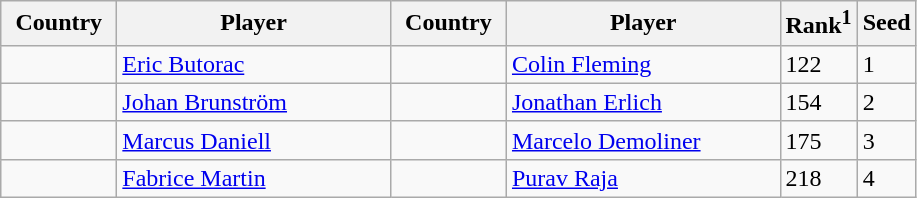<table class="sortable wikitable">
<tr>
<th width="70">Country</th>
<th width="175">Player</th>
<th width="70">Country</th>
<th width="175">Player</th>
<th>Rank<sup>1</sup></th>
<th>Seed</th>
</tr>
<tr>
<td></td>
<td><a href='#'>Eric Butorac</a></td>
<td></td>
<td><a href='#'>Colin Fleming</a></td>
<td>122</td>
<td>1</td>
</tr>
<tr>
<td></td>
<td><a href='#'>Johan Brunström</a></td>
<td></td>
<td><a href='#'>Jonathan Erlich</a></td>
<td>154</td>
<td>2</td>
</tr>
<tr>
<td></td>
<td><a href='#'>Marcus Daniell</a></td>
<td></td>
<td><a href='#'>Marcelo Demoliner</a></td>
<td>175</td>
<td>3</td>
</tr>
<tr>
<td></td>
<td><a href='#'>Fabrice Martin</a></td>
<td></td>
<td><a href='#'>Purav Raja</a></td>
<td>218</td>
<td>4</td>
</tr>
</table>
